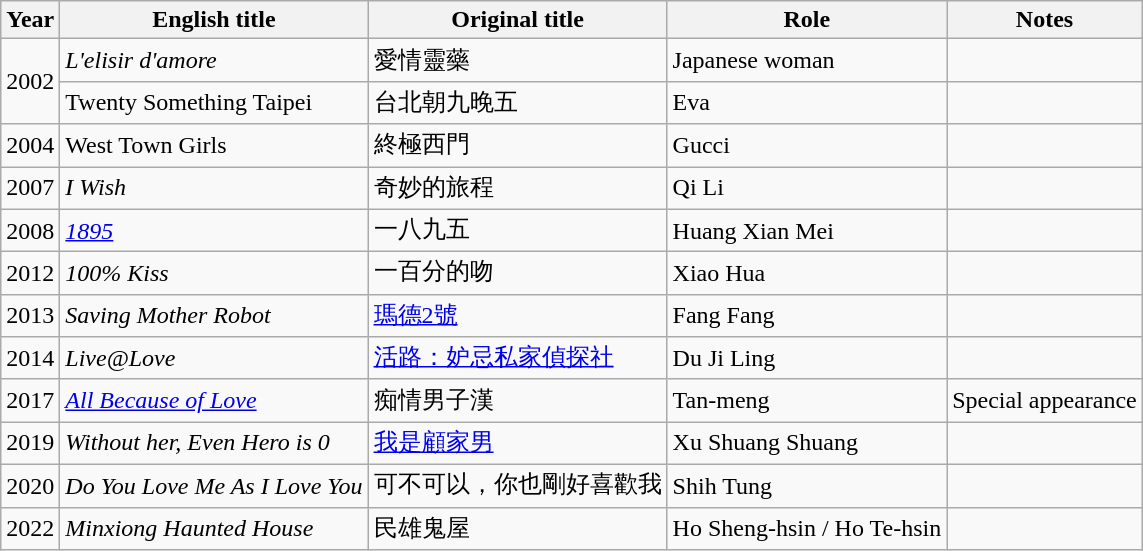<table class="wikitable sortable">
<tr>
<th>Year</th>
<th>English title</th>
<th>Original title</th>
<th>Role</th>
<th class="unsortable">Notes</th>
</tr>
<tr>
<td rowspan=2 style="text-align:center">2002</td>
<td><em>L'elisir d'amore</em></td>
<td>愛情靈藥</td>
<td>Japanese woman</td>
<td></td>
</tr>
<tr>
<td>Twenty Something Taipei</td>
<td>台北朝九晚五</td>
<td>Eva</td>
<td></td>
</tr>
<tr>
<td style="text-align:center">2004</td>
<td>West Town Girls</td>
<td>終極西門</td>
<td>Gucci</td>
<td></td>
</tr>
<tr>
<td style="text-align:center">2007</td>
<td><em>I Wish</em></td>
<td>奇妙的旅程</td>
<td>Qi Li</td>
<td></td>
</tr>
<tr>
<td style="text-align:center">2008</td>
<td><em><a href='#'>1895</a></em></td>
<td>一八九五</td>
<td>Huang Xian Mei</td>
<td></td>
</tr>
<tr>
<td style="text-align:center">2012</td>
<td><em>100% Kiss</em></td>
<td>一百分的吻</td>
<td>Xiao Hua</td>
<td></td>
</tr>
<tr>
<td style="text-align:center">2013</td>
<td><em>Saving Mother Robot</em></td>
<td><a href='#'>瑪德2號</a></td>
<td>Fang Fang</td>
<td></td>
</tr>
<tr>
<td style="text-align:center">2014</td>
<td><em>Live@Love</em></td>
<td><a href='#'>活路：妒忌私家偵探社</a></td>
<td>Du Ji Ling</td>
<td></td>
</tr>
<tr>
<td style="text-align:center">2017</td>
<td><em><a href='#'>All Because of Love</a></em></td>
<td>痴情男子漢</td>
<td>Tan-meng</td>
<td>Special appearance</td>
</tr>
<tr>
<td style="text-align:center">2019</td>
<td><em>Without her, Even Hero is 0</em></td>
<td><a href='#'>我是顧家男</a></td>
<td>Xu Shuang Shuang</td>
<td></td>
</tr>
<tr>
<td>2020</td>
<td><em>Do You Love Me As I Love You</em></td>
<td>可不可以，你也剛好喜歡我</td>
<td>Shih Tung</td>
</tr>
<tr>
<td>2022</td>
<td><em>Minxiong Haunted House</em></td>
<td>民雄鬼屋</td>
<td>Ho Sheng-hsin / Ho Te-hsin</td>
<td></td>
</tr>
</table>
